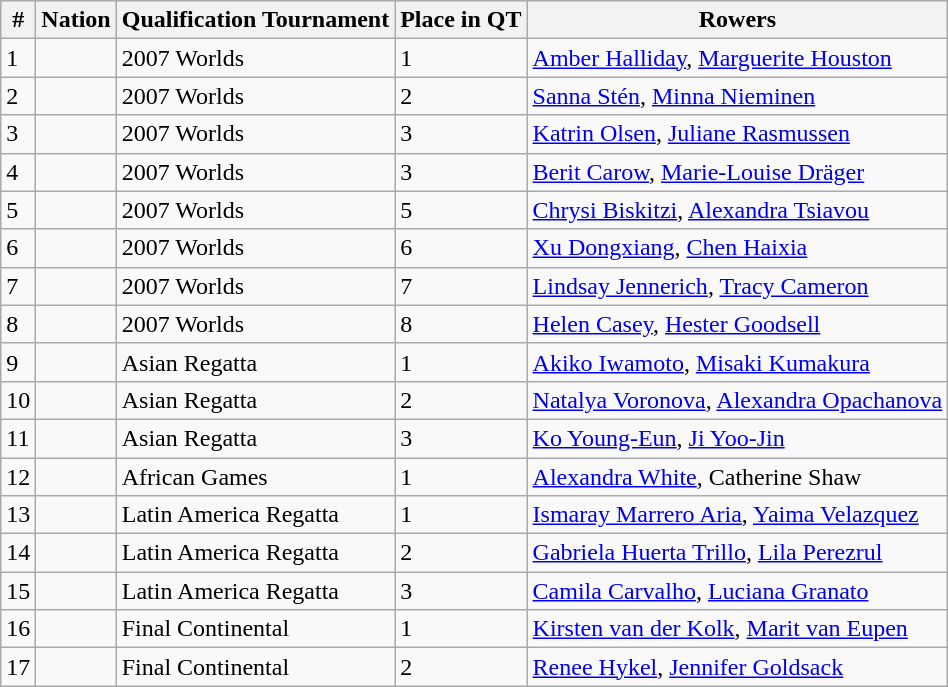<table class="wikitable">
<tr>
<th>#</th>
<th>Nation</th>
<th>Qualification Tournament</th>
<th>Place in QT</th>
<th>Rowers</th>
</tr>
<tr>
<td>1</td>
<td></td>
<td>2007 Worlds</td>
<td>1</td>
<td><a href='#'>Amber Halliday</a>, <a href='#'>Marguerite Houston</a></td>
</tr>
<tr>
<td>2</td>
<td></td>
<td>2007 Worlds</td>
<td>2</td>
<td><a href='#'>Sanna Stén</a>, <a href='#'>Minna Nieminen</a></td>
</tr>
<tr>
<td>3</td>
<td></td>
<td>2007 Worlds</td>
<td>3</td>
<td><a href='#'>Katrin Olsen</a>, <a href='#'>Juliane Rasmussen</a></td>
</tr>
<tr>
<td>4</td>
<td></td>
<td>2007 Worlds</td>
<td>3</td>
<td><a href='#'>Berit Carow</a>, <a href='#'>Marie-Louise Dräger</a></td>
</tr>
<tr>
<td>5</td>
<td></td>
<td>2007 Worlds</td>
<td>5</td>
<td><a href='#'>Chrysi Biskitzi</a>, <a href='#'>Alexandra Tsiavou</a></td>
</tr>
<tr>
<td>6</td>
<td></td>
<td>2007 Worlds</td>
<td>6</td>
<td><a href='#'>Xu Dongxiang</a>, <a href='#'>Chen Haixia</a></td>
</tr>
<tr>
<td>7</td>
<td></td>
<td>2007 Worlds</td>
<td>7</td>
<td><a href='#'>Lindsay Jennerich</a>, <a href='#'>Tracy Cameron</a></td>
</tr>
<tr>
<td>8</td>
<td></td>
<td>2007 Worlds</td>
<td>8</td>
<td><a href='#'>Helen Casey</a>, <a href='#'>Hester Goodsell</a></td>
</tr>
<tr>
<td>9</td>
<td></td>
<td>Asian Regatta</td>
<td>1</td>
<td><a href='#'>Akiko Iwamoto</a>, <a href='#'>Misaki Kumakura</a></td>
</tr>
<tr>
<td>10</td>
<td></td>
<td>Asian Regatta</td>
<td>2</td>
<td><a href='#'>Natalya Voronova</a>, <a href='#'>Alexandra Opachanova</a></td>
</tr>
<tr>
<td>11</td>
<td></td>
<td>Asian Regatta</td>
<td>3</td>
<td><a href='#'>Ko Young-Eun</a>, <a href='#'>Ji Yoo-Jin</a></td>
</tr>
<tr>
<td>12</td>
<td></td>
<td>African Games</td>
<td>1</td>
<td><a href='#'>Alexandra White</a>, Catherine Shaw</td>
</tr>
<tr>
<td>13</td>
<td></td>
<td>Latin America Regatta</td>
<td>1</td>
<td><a href='#'>Ismaray Marrero Aria</a>, <a href='#'>Yaima Velazquez</a></td>
</tr>
<tr>
<td>14</td>
<td></td>
<td>Latin America Regatta</td>
<td>2</td>
<td><a href='#'>Gabriela Huerta Trillo</a>, <a href='#'>Lila Perezrul</a></td>
</tr>
<tr>
<td>15</td>
<td></td>
<td>Latin America Regatta</td>
<td>3</td>
<td><a href='#'>Camila Carvalho</a>, <a href='#'>Luciana Granato</a></td>
</tr>
<tr>
<td>16</td>
<td></td>
<td>Final Continental</td>
<td>1</td>
<td><a href='#'>Kirsten van der Kolk</a>, <a href='#'>Marit van Eupen</a></td>
</tr>
<tr>
<td>17</td>
<td></td>
<td>Final Continental</td>
<td>2</td>
<td><a href='#'>Renee Hykel</a>, <a href='#'>Jennifer Goldsack</a></td>
</tr>
</table>
